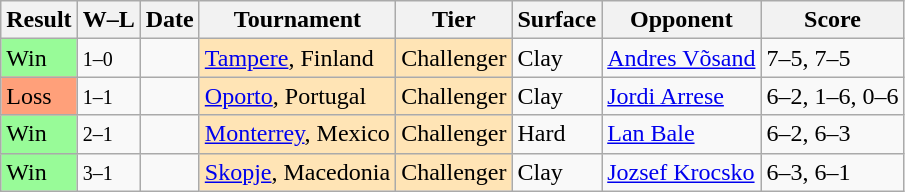<table class="sortable wikitable">
<tr>
<th>Result</th>
<th class="unsortable">W–L</th>
<th>Date</th>
<th>Tournament</th>
<th>Tier</th>
<th>Surface</th>
<th>Opponent</th>
<th class="unsortable">Score</th>
</tr>
<tr>
<td style="background:#98fb98;">Win</td>
<td><small>1–0</small></td>
<td></td>
<td style="background:moccasin;"><a href='#'>Tampere</a>, Finland</td>
<td style="background:moccasin;">Challenger</td>
<td>Clay</td>
<td> <a href='#'>Andres Võsand</a></td>
<td>7–5, 7–5</td>
</tr>
<tr>
<td style="background:#ffa07a;">Loss</td>
<td><small>1–1</small></td>
<td></td>
<td style="background:moccasin;"><a href='#'>Oporto</a>, Portugal</td>
<td style="background:moccasin;">Challenger</td>
<td>Clay</td>
<td> <a href='#'>Jordi Arrese</a></td>
<td>6–2, 1–6, 0–6</td>
</tr>
<tr>
<td style="background:#98fb98;">Win</td>
<td><small>2–1</small></td>
<td></td>
<td style="background:moccasin;"><a href='#'>Monterrey</a>, Mexico</td>
<td style="background:moccasin;">Challenger</td>
<td>Hard</td>
<td> <a href='#'>Lan Bale</a></td>
<td>6–2, 6–3</td>
</tr>
<tr>
<td style="background:#98fb98;">Win</td>
<td><small>3–1</small></td>
<td></td>
<td style="background:moccasin;"><a href='#'>Skopje</a>, Macedonia</td>
<td style="background:moccasin;">Challenger</td>
<td>Clay</td>
<td> <a href='#'>Jozsef Krocsko</a></td>
<td>6–3, 6–1</td>
</tr>
</table>
